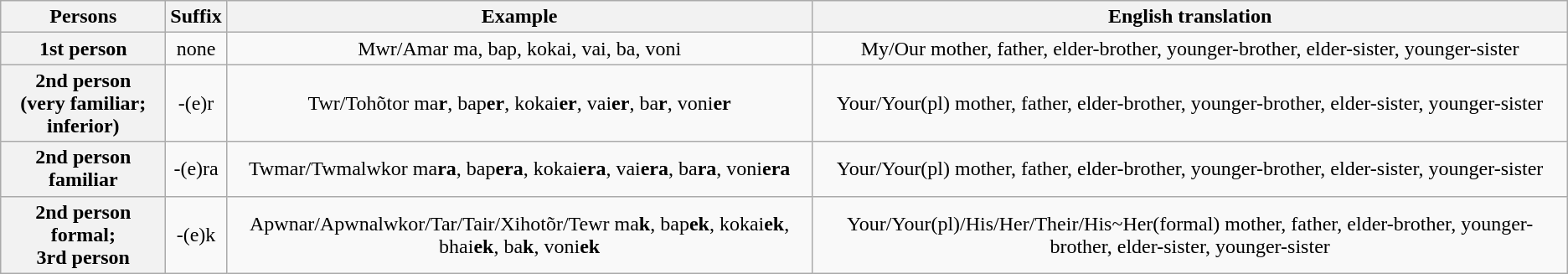<table class="wikitable" style="text-align:center;" align="center" style="font-size:80%">
<tr>
<th>Persons</th>
<th>Suffix</th>
<th>Example</th>
<th>English translation</th>
</tr>
<tr>
<th>1st person</th>
<td>none</td>
<td>Mwr/Amar ma, bap, kokai, vai, ba, voni</td>
<td>My/Our mother, father, elder-brother, younger-brother, elder-sister, younger-sister</td>
</tr>
<tr>
<th>2nd person<br>(very familiar; inferior)</th>
<td>-(e)r</td>
<td>Twr/Tohõtor ma<strong>r</strong>, bap<strong>er</strong>, kokai<strong>er</strong>, vai<strong>er</strong>, ba<strong>r</strong>, voni<strong>er</strong></td>
<td>Your/Your(pl) mother, father, elder-brother, younger-brother, elder-sister, younger-sister</td>
</tr>
<tr>
<th>2nd person<br>familiar</th>
<td>-(e)ra</td>
<td>Twmar/Twmalwkor ma<strong>ra</strong>, bap<strong>era</strong>, kokai<strong>era</strong>, vai<strong>era</strong>, ba<strong>ra</strong>, voni<strong>era</strong></td>
<td>Your/Your(pl) mother, father, elder-brother, younger-brother, elder-sister, younger-sister</td>
</tr>
<tr>
<th>2nd person<br>formal;<br>3rd person</th>
<td>-(e)k</td>
<td>Apwnar/Apwnalwkor/Tar/Tair/Xihotõr/Tewr ma<strong>k</strong>, bap<strong>ek</strong>, kokai<strong>ek</strong>, bhai<strong>ek</strong>, ba<strong>k</strong>, voni<strong>ek</strong></td>
<td>Your/Your(pl)/His/Her/Their/His~Her(formal) mother, father, elder-brother, younger-brother, elder-sister, younger-sister</td>
</tr>
</table>
